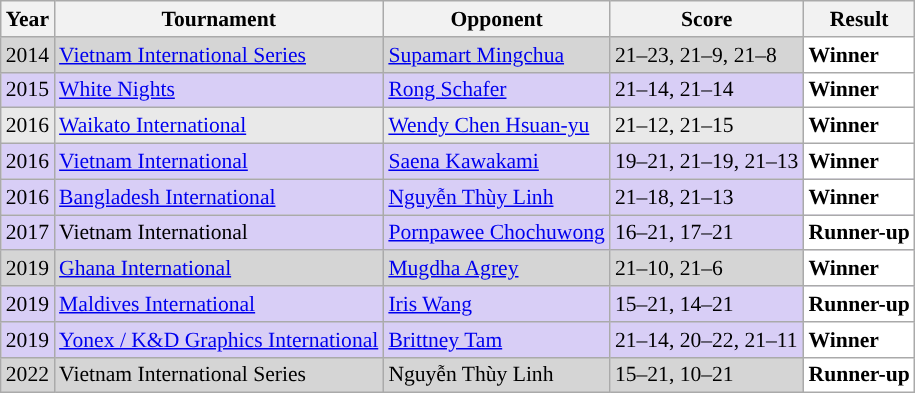<table class="sortable wikitable" style="font-size: 90%;">
<tr>
<th>Year</th>
<th>Tournament</th>
<th>Opponent</th>
<th>Score</th>
<th>Result</th>
</tr>
<tr style="background:#D5D5D5">
<td align="center">2014</td>
<td align="left"><a href='#'>Vietnam International Series</a></td>
<td align="left"> <a href='#'>Supamart Mingchua</a></td>
<td align="left">21–23, 21–9, 21–8</td>
<td style="text-align:left; background:white"> <strong>Winner</strong></td>
</tr>
<tr style="background:#D8CEF6">
<td align="center">2015</td>
<td align="left"><a href='#'>White Nights</a></td>
<td align="left"> <a href='#'>Rong Schafer</a></td>
<td align="left">21–14, 21–14</td>
<td style="text-align:left; background:white"> <strong>Winner</strong></td>
</tr>
<tr style="background:#E9E9E9">
<td align="center">2016</td>
<td align="left"><a href='#'>Waikato International</a></td>
<td align="left"> <a href='#'>Wendy Chen Hsuan-yu</a></td>
<td align="left">21–12, 21–15</td>
<td style="text-align:left; background:white"> <strong>Winner</strong></td>
</tr>
<tr style="background:#D8CEF6">
<td align="center">2016</td>
<td align="left"><a href='#'>Vietnam International</a></td>
<td align="left"> <a href='#'>Saena Kawakami</a></td>
<td align="left">19–21, 21–19, 21–13</td>
<td style="text-align:left; background:white"> <strong>Winner</strong></td>
</tr>
<tr style="background:#D8CEF6">
<td align="center">2016</td>
<td align="left"><a href='#'>Bangladesh International</a></td>
<td align="left"> <a href='#'>Nguyễn Thùy Linh</a></td>
<td align="left">21–18, 21–13</td>
<td style="text-align:left; background:white"> <strong>Winner</strong></td>
</tr>
<tr style="background:#D8CEF6">
<td align="center">2017</td>
<td align="left">Vietnam International</td>
<td align="left"> <a href='#'>Pornpawee Chochuwong</a></td>
<td align="left">16–21, 17–21</td>
<td style="text-align:left; background:white"> <strong>Runner-up</strong></td>
</tr>
<tr style="background:#D5D5D5">
<td align="center">2019</td>
<td align="left"><a href='#'>Ghana International</a></td>
<td align="left"> <a href='#'>Mugdha Agrey</a></td>
<td align="left">21–10, 21–6</td>
<td style="text-align:left; background:white"> <strong>Winner</strong></td>
</tr>
<tr style="background:#D8CEF6">
<td align="center">2019</td>
<td align="left"><a href='#'>Maldives International</a></td>
<td align="left"> <a href='#'>Iris Wang</a></td>
<td align="left">15–21, 14–21</td>
<td style="text-align:left; background:white"> <strong>Runner-up</strong></td>
</tr>
<tr style="background:#D8CEF6">
<td align="center">2019</td>
<td align="left"><a href='#'>Yonex / K&D Graphics International</a></td>
<td align="left"> <a href='#'>Brittney Tam</a></td>
<td align="left">21–14, 20–22, 21–11</td>
<td style="text-align:left; background:white"> <strong>Winner</strong></td>
</tr>
<tr style="background:#D5D5D5">
<td align="center">2022</td>
<td align="left">Vietnam International Series</td>
<td align="left"> Nguyễn Thùy Linh</td>
<td align="left">15–21, 10–21</td>
<td style="text-align:left; background:white"> <strong>Runner-up</strong></td>
</tr>
</table>
